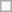<table class=wikitable>
<tr>
<td></td>
</tr>
</table>
